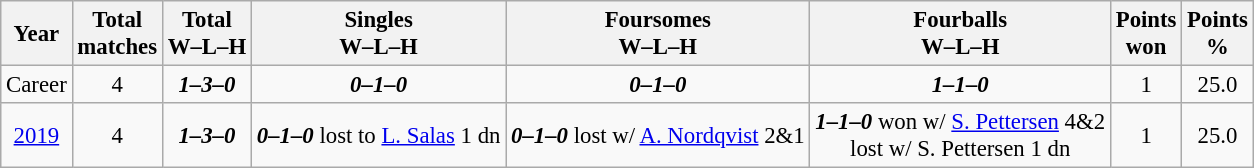<table class="wikitable" style="text-align:center; font-size: 95%;">
<tr>
<th>Year</th>
<th>Total<br>matches</th>
<th>Total<br>W–L–H</th>
<th>Singles<br>W–L–H</th>
<th>Foursomes<br>W–L–H</th>
<th>Fourballs<br>W–L–H</th>
<th>Points<br>won</th>
<th>Points<br>%</th>
</tr>
<tr>
<td>Career</td>
<td>4</td>
<td><strong><em>1–3–0</em></strong></td>
<td><strong><em>0–1–0</em></strong></td>
<td><strong><em>0–1–0</em></strong></td>
<td><strong><em>1–1–0</em></strong></td>
<td>1</td>
<td>25.0</td>
</tr>
<tr>
<td><a href='#'>2019</a></td>
<td>4</td>
<td><strong><em>1–3–0</em></strong></td>
<td><strong><em>0–1–0</em></strong> lost to <a href='#'>L. Salas</a> 1 dn</td>
<td><strong><em>0–1–0</em></strong> lost w/ <a href='#'>A. Nordqvist</a> 2&1</td>
<td><strong><em>1–1–0</em></strong> won w/ <a href='#'>S. Pettersen</a> 4&2<br>lost w/ S. Pettersen 1 dn</td>
<td>1</td>
<td>25.0</td>
</tr>
</table>
